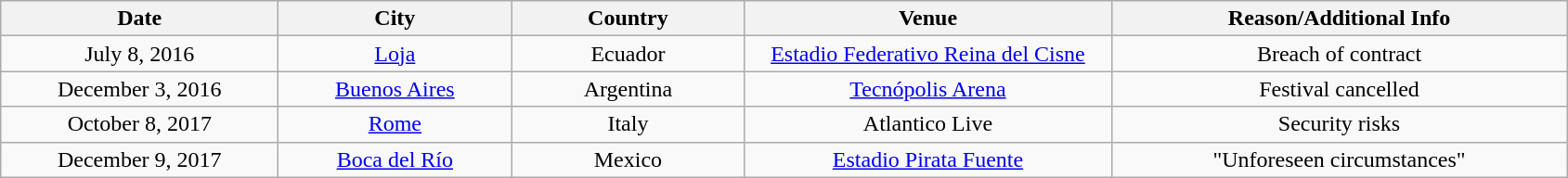<table class="wikitable" style="text-align:center">
<tr>
<th scope="col" style="width:12em;">Date</th>
<th scope="col" style="width:10em;">City</th>
<th scope="col" style="width:10em;">Country</th>
<th scope="col" style="width:16em;">Venue</th>
<th scope="col" style="width:20em;">Reason/Additional Info</th>
</tr>
<tr>
<td>July 8, 2016</td>
<td><a href='#'>Loja</a></td>
<td>Ecuador</td>
<td><a href='#'>Estadio Federativo Reina del Cisne</a></td>
<td>Breach of contract</td>
</tr>
<tr>
<td>December 3, 2016</td>
<td><a href='#'>Buenos Aires</a></td>
<td>Argentina</td>
<td><a href='#'>Tecnópolis Arena</a></td>
<td>Festival cancelled</td>
</tr>
<tr>
<td>October 8, 2017</td>
<td><a href='#'>Rome</a></td>
<td>Italy</td>
<td>Atlantico Live</td>
<td>Security risks</td>
</tr>
<tr>
<td>December 9, 2017</td>
<td><a href='#'>Boca del Río</a></td>
<td>Mexico</td>
<td><a href='#'>Estadio Pirata Fuente</a></td>
<td>"Unforeseen circumstances"</td>
</tr>
</table>
